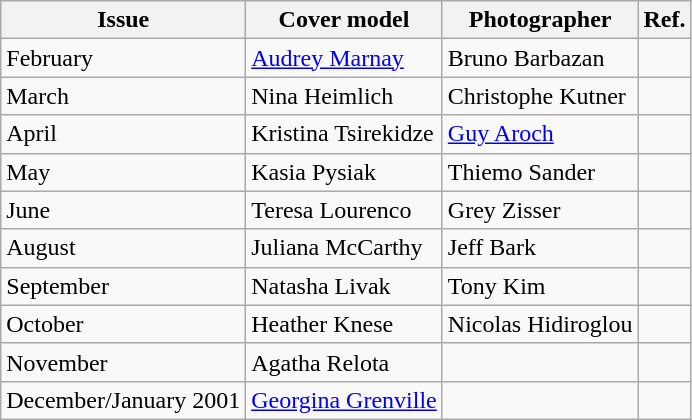<table class="wikitable">
<tr>
<th>Issue</th>
<th>Cover model</th>
<th>Photographer</th>
<th>Ref.</th>
</tr>
<tr>
<td>February</td>
<td><a href='#'>Audrey Marnay</a></td>
<td>Bruno Barbazan</td>
<td></td>
</tr>
<tr>
<td>March</td>
<td>Nina Heimlich</td>
<td>Christophe Kutner</td>
<td></td>
</tr>
<tr>
<td>April</td>
<td>Kristina Tsirekidze</td>
<td><a href='#'>Guy Aroch</a></td>
<td></td>
</tr>
<tr>
<td>May</td>
<td>Kasia Pysiak</td>
<td>Thiemo Sander</td>
<td></td>
</tr>
<tr>
<td>June</td>
<td>Teresa Lourenco</td>
<td>Grey Zisser</td>
<td></td>
</tr>
<tr>
<td>August</td>
<td>Juliana McCarthy</td>
<td>Jeff Bark</td>
<td></td>
</tr>
<tr>
<td>September</td>
<td>Natasha Livak</td>
<td>Tony Kim</td>
<td></td>
</tr>
<tr>
<td>October</td>
<td>Heather Knese</td>
<td>Nicolas Hidiroglou</td>
<td></td>
</tr>
<tr>
<td>November</td>
<td>Agatha Relota</td>
<td></td>
<td></td>
</tr>
<tr>
<td>December/January 2001</td>
<td><a href='#'>Georgina Grenville</a></td>
<td></td>
<td></td>
</tr>
</table>
